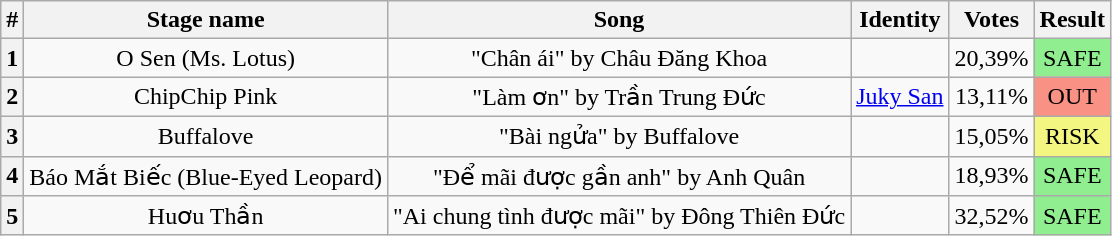<table class="wikitable plainrowheaders" style="text-align: center;">
<tr>
<th>#</th>
<th>Stage name</th>
<th>Song</th>
<th>Identity</th>
<th>Votes<br></th>
<th>Result</th>
</tr>
<tr>
<th>1</th>
<td>O Sen (Ms. Lotus)</td>
<td>"Chân ái" by Châu Đăng Khoa</td>
<td></td>
<td>20,39%</td>
<td bgcolor=lightgreen>SAFE</td>
</tr>
<tr>
<th>2</th>
<td>ChipChip Pink</td>
<td>"Làm ơn" by Trần Trung Đức</td>
<td><a href='#'>Juky San</a></td>
<td>13,11%</td>
<td bgcolor="#F99185">OUT</td>
</tr>
<tr>
<th>3</th>
<td>Buffalove</td>
<td>"Bài ngửa" by Buffalove</td>
<td></td>
<td>15,05%</td>
<td bgcolor="#F3F781">RISK</td>
</tr>
<tr>
<th>4</th>
<td>Báo Mắt Biếc (Blue-Eyed Leopard)</td>
<td>"Để mãi được gần anh" by Anh Quân</td>
<td></td>
<td>18,93%</td>
<td bgcolor=lightgreen>SAFE</td>
</tr>
<tr>
<th>5</th>
<td>Huơu Thần</td>
<td>"Ai chung tình được mãi" by Đông Thiên Đức</td>
<td></td>
<td>32,52%</td>
<td bgcolor=lightgreen>SAFE</td>
</tr>
</table>
